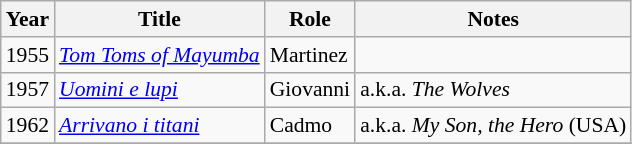<table class="wikitable" style="font-size: 90%">
<tr>
<th>Year</th>
<th>Title</th>
<th>Role</th>
<th>Notes</th>
</tr>
<tr>
<td rowspan=1>1955</td>
<td><em><a href='#'>Tom Toms of Mayumba</a></em></td>
<td>Martinez</td>
<td></td>
</tr>
<tr>
<td rowspan=1>1957</td>
<td><em><a href='#'>Uomini e lupi</a></em></td>
<td>Giovanni</td>
<td>a.k.a. <em>The Wolves</em></td>
</tr>
<tr>
<td rowspan=1>1962</td>
<td><em><a href='#'>Arrivano i titani</a></em></td>
<td>Cadmo</td>
<td>a.k.a. <em>My Son, the Hero</em> (USA)</td>
</tr>
<tr>
</tr>
</table>
